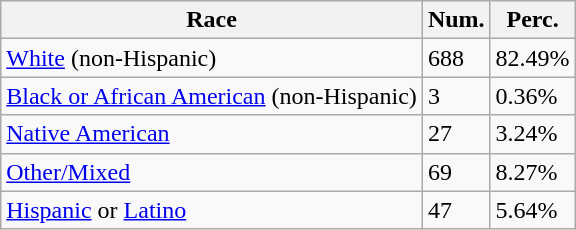<table class="wikitable">
<tr>
<th>Race</th>
<th>Num.</th>
<th>Perc.</th>
</tr>
<tr>
<td><a href='#'>White</a> (non-Hispanic)</td>
<td>688</td>
<td>82.49%</td>
</tr>
<tr>
<td><a href='#'>Black or African American</a> (non-Hispanic)</td>
<td>3</td>
<td>0.36%</td>
</tr>
<tr>
<td><a href='#'>Native American</a></td>
<td>27</td>
<td>3.24%</td>
</tr>
<tr>
<td><a href='#'>Other/Mixed</a></td>
<td>69</td>
<td>8.27%</td>
</tr>
<tr>
<td><a href='#'>Hispanic</a> or <a href='#'>Latino</a></td>
<td>47</td>
<td>5.64%</td>
</tr>
</table>
